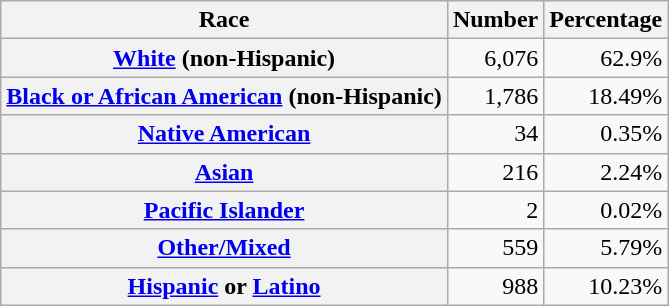<table class="wikitable" style="text-align:right">
<tr>
<th scope="col">Race</th>
<th scope="col">Number</th>
<th scope="col">Percentage</th>
</tr>
<tr>
<th scope="row"><a href='#'>White</a> (non-Hispanic)</th>
<td>6,076</td>
<td>62.9%</td>
</tr>
<tr>
<th scope="row"><a href='#'>Black or African American</a> (non-Hispanic)</th>
<td>1,786</td>
<td>18.49%</td>
</tr>
<tr>
<th scope="row"><a href='#'>Native American</a></th>
<td>34</td>
<td>0.35%</td>
</tr>
<tr>
<th scope="row"><a href='#'>Asian</a></th>
<td>216</td>
<td>2.24%</td>
</tr>
<tr>
<th scope="row"><a href='#'>Pacific Islander</a></th>
<td>2</td>
<td>0.02%</td>
</tr>
<tr>
<th scope="row"><a href='#'>Other/Mixed</a></th>
<td>559</td>
<td>5.79%</td>
</tr>
<tr>
<th scope="row"><a href='#'>Hispanic</a> or <a href='#'>Latino</a></th>
<td>988</td>
<td>10.23%</td>
</tr>
</table>
